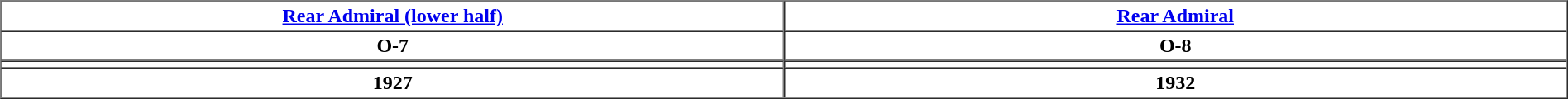<table border="1" cellpadding="2" cellspacing="0" align="center" width="100%">
<tr>
<th><a href='#'>Rear Admiral (lower half)</a></th>
<th><a href='#'>Rear Admiral</a></th>
</tr>
<tr>
<th>O-7</th>
<th>O-8</th>
</tr>
<tr>
<td align="center" width="16%"></td>
<td align="center" width="16%"></td>
</tr>
<tr>
<th>1927</th>
<th>1932</th>
</tr>
</table>
